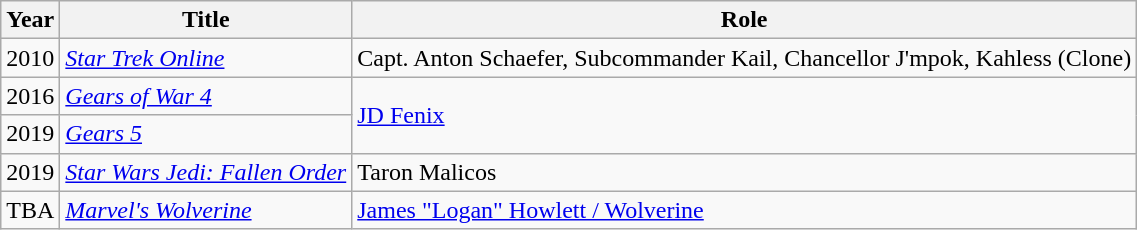<table class="wikitable sortable">
<tr>
<th>Year</th>
<th>Title</th>
<th>Role</th>
</tr>
<tr>
<td>2010</td>
<td><em><a href='#'>Star Trek Online</a></em></td>
<td>Capt. Anton Schaefer, Subcommander Kail, Chancellor J'mpok, Kahless (Clone)</td>
</tr>
<tr>
<td>2016</td>
<td><em><a href='#'>Gears of War 4</a></em></td>
<td rowspan="2"><a href='#'>JD Fenix</a></td>
</tr>
<tr>
<td>2019</td>
<td><em><a href='#'>Gears 5</a></em></td>
</tr>
<tr>
<td>2019</td>
<td><em><a href='#'>Star Wars Jedi: Fallen Order</a></em></td>
<td>Taron Malicos</td>
</tr>
<tr>
<td>TBA</td>
<td><em><a href='#'>Marvel's Wolverine</a></em></td>
<td><a href='#'>James "Logan" Howlett / Wolverine</a></td>
</tr>
</table>
